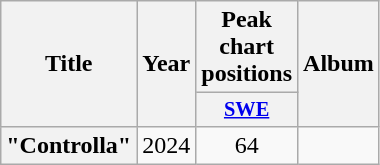<table class="wikitable plainrowheaders" style="text-align:center;">
<tr>
<th scope="col" rowspan="2">Title</th>
<th scope="col" rowspan="2">Year</th>
<th scope="col" colspan="1">Peak chart positions</th>
<th scope="col" rowspan="2">Album</th>
</tr>
<tr>
<th scope="col" style="width:3em;font-size:85%;"><a href='#'>SWE</a></th>
</tr>
<tr>
<th scope="row">"Controlla"</th>
<td>2024</td>
<td>64</td>
<td></td>
</tr>
</table>
